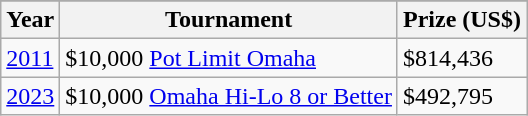<table class="wikitable">
<tr>
</tr>
<tr>
<th>Year</th>
<th>Tournament</th>
<th>Prize (US$)</th>
</tr>
<tr>
<td><a href='#'>2011</a></td>
<td>$10,000 <a href='#'>Pot Limit Omaha</a></td>
<td>$814,436</td>
</tr>
<tr>
<td><a href='#'>2023</a></td>
<td>$10,000 <a href='#'>Omaha Hi-Lo 8 or Better</a></td>
<td>$492,795</td>
</tr>
</table>
